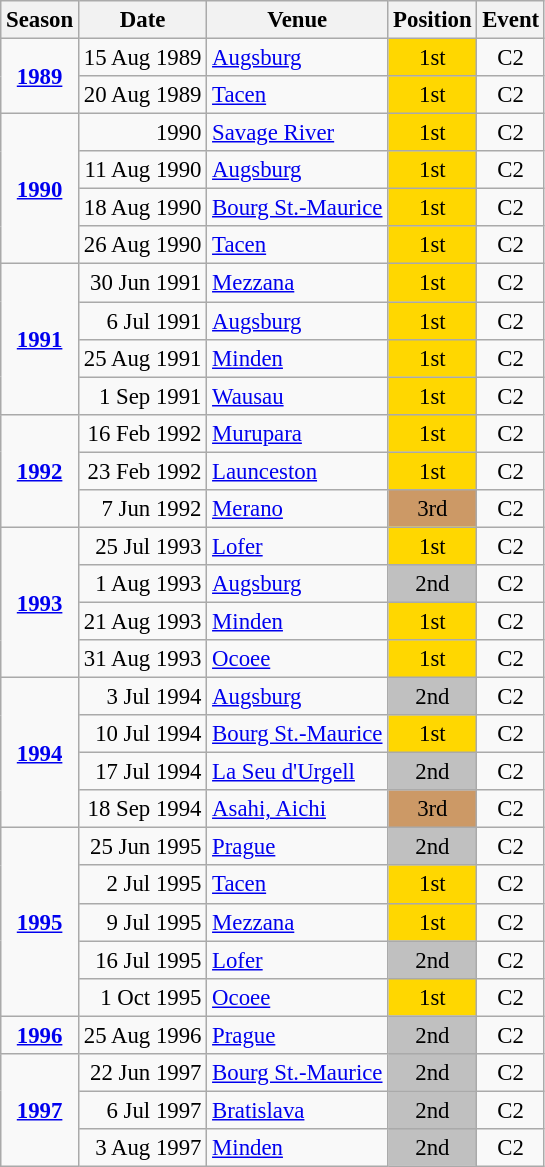<table class="wikitable" style="text-align:center; font-size:95%;">
<tr>
<th>Season</th>
<th>Date</th>
<th>Venue</th>
<th>Position</th>
<th>Event</th>
</tr>
<tr>
<td rowspan=2><strong><a href='#'>1989</a></strong></td>
<td align=right>15 Aug 1989</td>
<td align=left><a href='#'>Augsburg</a></td>
<td bgcolor=gold>1st</td>
<td>C2</td>
</tr>
<tr>
<td align=right>20 Aug 1989</td>
<td align=left><a href='#'>Tacen</a></td>
<td bgcolor=gold>1st</td>
<td>C2</td>
</tr>
<tr>
<td rowspan=4><strong><a href='#'>1990</a></strong></td>
<td align=right>1990</td>
<td align=left><a href='#'>Savage River</a></td>
<td bgcolor=gold>1st</td>
<td>C2</td>
</tr>
<tr>
<td align=right>11 Aug 1990</td>
<td align=left><a href='#'>Augsburg</a></td>
<td bgcolor=gold>1st</td>
<td>C2</td>
</tr>
<tr>
<td align=right>18 Aug 1990</td>
<td align=left><a href='#'>Bourg St.-Maurice</a></td>
<td bgcolor=gold>1st</td>
<td>C2</td>
</tr>
<tr>
<td align=right>26 Aug 1990</td>
<td align=left><a href='#'>Tacen</a></td>
<td bgcolor=gold>1st</td>
<td>C2</td>
</tr>
<tr>
<td rowspan=4><strong><a href='#'>1991</a></strong></td>
<td align=right>30 Jun 1991</td>
<td align=left><a href='#'>Mezzana</a></td>
<td bgcolor=gold>1st</td>
<td>C2</td>
</tr>
<tr>
<td align=right>6 Jul 1991</td>
<td align=left><a href='#'>Augsburg</a></td>
<td bgcolor=gold>1st</td>
<td>C2</td>
</tr>
<tr>
<td align=right>25 Aug 1991</td>
<td align=left><a href='#'>Minden</a></td>
<td bgcolor=gold>1st</td>
<td>C2</td>
</tr>
<tr>
<td align=right>1 Sep 1991</td>
<td align=left><a href='#'>Wausau</a></td>
<td bgcolor=gold>1st</td>
<td>C2</td>
</tr>
<tr>
<td rowspan=3><strong><a href='#'>1992</a></strong></td>
<td align=right>16 Feb 1992</td>
<td align=left><a href='#'>Murupara</a></td>
<td bgcolor=gold>1st</td>
<td>C2</td>
</tr>
<tr>
<td align=right>23 Feb 1992</td>
<td align=left><a href='#'>Launceston</a></td>
<td bgcolor=gold>1st</td>
<td>C2</td>
</tr>
<tr>
<td align=right>7 Jun 1992</td>
<td align=left><a href='#'>Merano</a></td>
<td bgcolor=cc9966>3rd</td>
<td>C2</td>
</tr>
<tr>
<td rowspan=4><strong><a href='#'>1993</a></strong></td>
<td align=right>25 Jul 1993</td>
<td align=left><a href='#'>Lofer</a></td>
<td bgcolor=gold>1st</td>
<td>C2</td>
</tr>
<tr>
<td align=right>1 Aug 1993</td>
<td align=left><a href='#'>Augsburg</a></td>
<td bgcolor=silver>2nd</td>
<td>C2</td>
</tr>
<tr>
<td align=right>21 Aug 1993</td>
<td align=left><a href='#'>Minden</a></td>
<td bgcolor=gold>1st</td>
<td>C2</td>
</tr>
<tr>
<td align=right>31 Aug 1993</td>
<td align=left><a href='#'>Ocoee</a></td>
<td bgcolor=gold>1st</td>
<td>C2</td>
</tr>
<tr>
<td rowspan=4><strong><a href='#'>1994</a></strong></td>
<td align=right>3 Jul 1994</td>
<td align=left><a href='#'>Augsburg</a></td>
<td bgcolor=silver>2nd</td>
<td>C2</td>
</tr>
<tr>
<td align=right>10 Jul 1994</td>
<td align=left><a href='#'>Bourg St.-Maurice</a></td>
<td bgcolor=gold>1st</td>
<td>C2</td>
</tr>
<tr>
<td align=right>17 Jul 1994</td>
<td align=left><a href='#'>La Seu d'Urgell</a></td>
<td bgcolor=silver>2nd</td>
<td>C2</td>
</tr>
<tr>
<td align=right>18 Sep 1994</td>
<td align=left><a href='#'>Asahi, Aichi</a></td>
<td bgcolor=cc9966>3rd</td>
<td>C2</td>
</tr>
<tr>
<td rowspan=5><strong><a href='#'>1995</a></strong></td>
<td align=right>25 Jun 1995</td>
<td align=left><a href='#'>Prague</a></td>
<td bgcolor=silver>2nd</td>
<td>C2</td>
</tr>
<tr>
<td align=right>2 Jul 1995</td>
<td align=left><a href='#'>Tacen</a></td>
<td bgcolor=gold>1st</td>
<td>C2</td>
</tr>
<tr>
<td align=right>9 Jul 1995</td>
<td align=left><a href='#'>Mezzana</a></td>
<td bgcolor=gold>1st</td>
<td>C2</td>
</tr>
<tr>
<td align=right>16 Jul 1995</td>
<td align=left><a href='#'>Lofer</a></td>
<td bgcolor=silver>2nd</td>
<td>C2</td>
</tr>
<tr>
<td align=right>1 Oct 1995</td>
<td align=left><a href='#'>Ocoee</a></td>
<td bgcolor=gold>1st</td>
<td>C2</td>
</tr>
<tr>
<td><strong><a href='#'>1996</a></strong></td>
<td align=right>25 Aug 1996</td>
<td align=left><a href='#'>Prague</a></td>
<td bgcolor=silver>2nd</td>
<td>C2</td>
</tr>
<tr>
<td rowspan=3><strong><a href='#'>1997</a></strong></td>
<td align=right>22 Jun 1997</td>
<td align=left><a href='#'>Bourg St.-Maurice</a></td>
<td bgcolor=silver>2nd</td>
<td>C2</td>
</tr>
<tr>
<td align=right>6 Jul 1997</td>
<td align=left><a href='#'>Bratislava</a></td>
<td bgcolor=silver>2nd</td>
<td>C2</td>
</tr>
<tr>
<td align=right>3 Aug 1997</td>
<td align=left><a href='#'>Minden</a></td>
<td bgcolor=silver>2nd</td>
<td>C2</td>
</tr>
</table>
